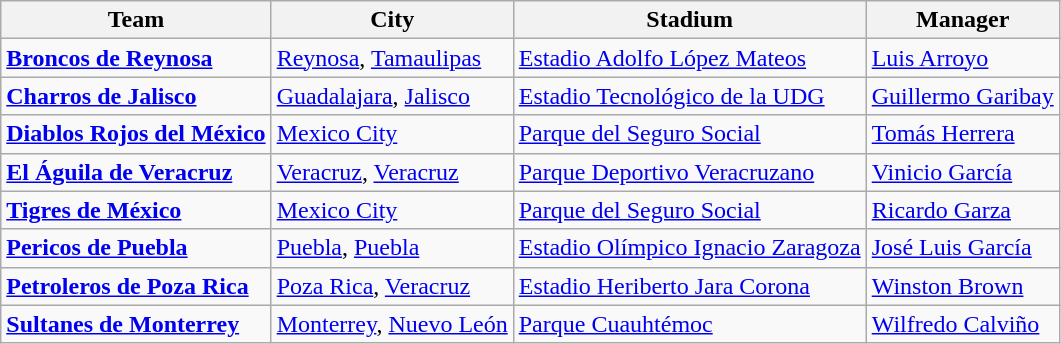<table class="wikitable sortable plainrowheaders">
<tr>
<th scope="col">Team</th>
<th scope="col">City</th>
<th scope="col">Stadium</th>
<th scope="col">Manager</th>
</tr>
<tr>
<td scope="row"><strong><a href='#'>Broncos de Reynosa</a></strong></td>
<td><a href='#'>Reynosa</a>, <a href='#'>Tamaulipas</a></td>
<td><a href='#'>Estadio Adolfo López Mateos</a></td>
<td><a href='#'>Luis Arroyo</a></td>
</tr>
<tr>
<td scope="row"><strong><a href='#'>Charros de Jalisco</a></strong></td>
<td><a href='#'>Guadalajara</a>, <a href='#'>Jalisco</a></td>
<td><a href='#'>Estadio Tecnológico de la UDG</a></td>
<td><a href='#'>Guillermo Garibay</a></td>
</tr>
<tr>
<td scope="row"><strong><a href='#'>Diablos Rojos del México</a></strong></td>
<td><a href='#'>Mexico City</a></td>
<td><a href='#'>Parque del Seguro Social</a></td>
<td><a href='#'>Tomás Herrera</a></td>
</tr>
<tr>
<td scope="row"><strong><a href='#'>El Águila de Veracruz</a></strong></td>
<td><a href='#'>Veracruz</a>, <a href='#'>Veracruz</a></td>
<td><a href='#'>Parque Deportivo Veracruzano</a></td>
<td><a href='#'>Vinicio García</a></td>
</tr>
<tr>
<td scope="row"><strong><a href='#'>Tigres de México</a></strong></td>
<td><a href='#'>Mexico City</a></td>
<td><a href='#'>Parque del Seguro Social</a></td>
<td><a href='#'>Ricardo Garza</a></td>
</tr>
<tr>
<td scope="row"><strong><a href='#'>Pericos de Puebla</a></strong></td>
<td><a href='#'>Puebla</a>, <a href='#'>Puebla</a></td>
<td><a href='#'>Estadio Olímpico Ignacio Zaragoza</a></td>
<td><a href='#'>José Luis García</a></td>
</tr>
<tr>
<td scope="row"><strong><a href='#'>Petroleros de Poza Rica</a></strong></td>
<td><a href='#'>Poza Rica</a>, <a href='#'>Veracruz</a></td>
<td><a href='#'>Estadio Heriberto Jara Corona</a></td>
<td><a href='#'>Winston Brown</a></td>
</tr>
<tr>
<td scope="row"><strong><a href='#'>Sultanes de Monterrey</a></strong></td>
<td><a href='#'>Monterrey</a>, <a href='#'>Nuevo León</a></td>
<td><a href='#'>Parque Cuauhtémoc</a></td>
<td><a href='#'>Wilfredo Calviño</a></td>
</tr>
</table>
